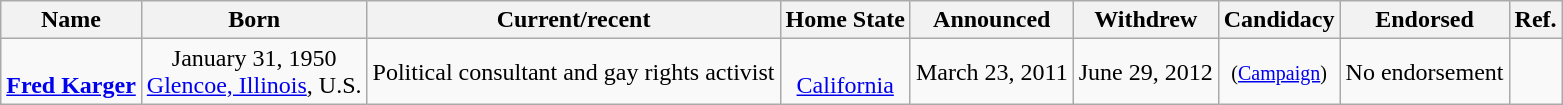<table class="wikitable sortable" style="text-align:center; style:text-align:center">
<tr>
<th>Name</th>
<th>Born</th>
<th>Current/recent</th>
<th>Home State</th>
<th>Announced</th>
<th>Withdrew</th>
<th>Candidacy</th>
<th>Endorsed</th>
<th>Ref.</th>
</tr>
<tr>
<td><br><strong><a href='#'>Fred Karger</a></strong></td>
<td>January 31, 1950<br><a href='#'>Glencoe, Illinois</a>, U.S.</td>
<td>Political consultant and gay rights activist</td>
<td><br><a href='#'>California</a></td>
<td>March 23, 2011</td>
<td>June 29, 2012</td>
<td><small>(<a href='#'>Campaign</a>)</small></td>
<td>No endorsement</td>
<td></td>
</tr>
</table>
